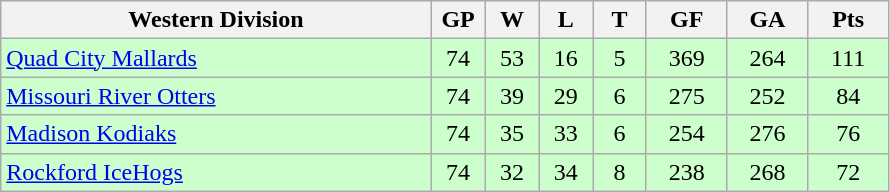<table class="wikitable">
<tr>
<th width="40%" bgcolor="#e0e0e0">Western Division</th>
<th width="5%" bgcolor="#e0e0e0">GP</th>
<th width="5%" bgcolor="#e0e0e0">W</th>
<th width="5%" bgcolor="#e0e0e0">L</th>
<th width="5%" bgcolor="#e0e0e0">T</th>
<th width="7.5%" bgcolor="#e0e0e0">GF</th>
<th width="7.5%" bgcolor="#e0e0e0">GA</th>
<th width="7.5%" bgcolor="#e0e0e0">Pts</th>
</tr>
<tr align="center" bgcolor="#CCFFCC">
<td align="left"><a href='#'>Quad City Mallards</a></td>
<td>74</td>
<td>53</td>
<td>16</td>
<td>5</td>
<td>369</td>
<td>264</td>
<td>111</td>
</tr>
<tr align="center" bgcolor="#CCFFCC">
<td align="left"><a href='#'>Missouri River Otters</a></td>
<td>74</td>
<td>39</td>
<td>29</td>
<td>6</td>
<td>275</td>
<td>252</td>
<td>84</td>
</tr>
<tr align="center" bgcolor="#CCFFCC">
<td align="left"><a href='#'>Madison Kodiaks</a></td>
<td>74</td>
<td>35</td>
<td>33</td>
<td>6</td>
<td>254</td>
<td>276</td>
<td>76</td>
</tr>
<tr align="center" bgcolor="#CCFFCC">
<td align="left"><a href='#'>Rockford IceHogs</a></td>
<td>74</td>
<td>32</td>
<td>34</td>
<td>8</td>
<td>238</td>
<td>268</td>
<td>72</td>
</tr>
</table>
